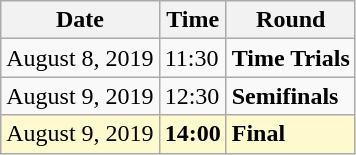<table class="wikitable">
<tr>
<th>Date</th>
<th>Time</th>
<th>Round</th>
</tr>
<tr>
<td>August 8, 2019</td>
<td>11:30</td>
<td><strong>Time Trials</strong></td>
</tr>
<tr>
<td>August 9, 2019</td>
<td>12:30</td>
<td><strong>Semifinals </strong></td>
</tr>
<tr style=background:lemonchiffon>
<td>August 9, 2019</td>
<td><strong>14:00</strong></td>
<td><strong>Final</strong></td>
</tr>
</table>
